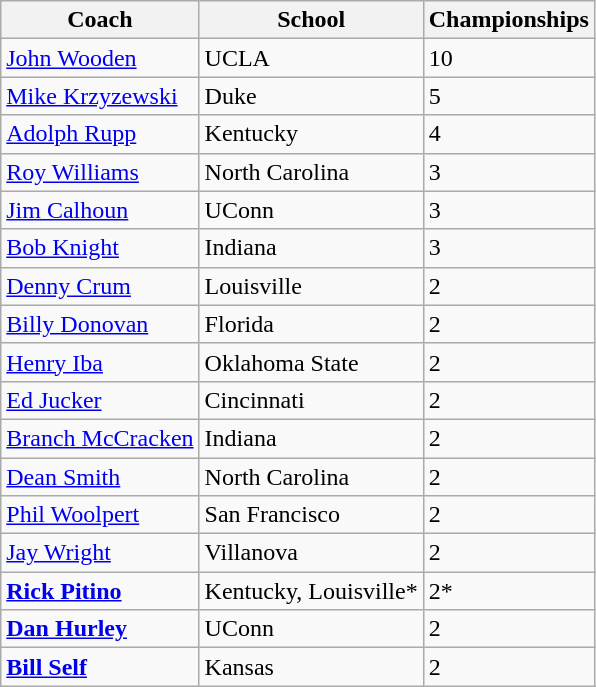<table class="wikitable">
<tr>
<th>Coach</th>
<th>School</th>
<th>Championships</th>
</tr>
<tr>
<td><a href='#'>John Wooden</a></td>
<td>UCLA</td>
<td>10</td>
</tr>
<tr>
<td><a href='#'>Mike Krzyzewski</a></td>
<td>Duke</td>
<td>5</td>
</tr>
<tr>
<td><a href='#'>Adolph Rupp</a></td>
<td>Kentucky</td>
<td>4</td>
</tr>
<tr>
<td><a href='#'>Roy Williams</a></td>
<td>North Carolina</td>
<td>3</td>
</tr>
<tr>
<td><a href='#'>Jim Calhoun</a></td>
<td>UConn</td>
<td>3</td>
</tr>
<tr>
<td><a href='#'>Bob Knight</a></td>
<td>Indiana</td>
<td>3</td>
</tr>
<tr>
<td><a href='#'>Denny Crum</a></td>
<td>Louisville</td>
<td>2</td>
</tr>
<tr>
<td><a href='#'>Billy Donovan</a></td>
<td>Florida</td>
<td>2</td>
</tr>
<tr>
<td><a href='#'>Henry Iba</a></td>
<td>Oklahoma State</td>
<td>2</td>
</tr>
<tr>
<td><a href='#'>Ed Jucker</a></td>
<td>Cincinnati</td>
<td>2</td>
</tr>
<tr>
<td><a href='#'>Branch McCracken</a></td>
<td>Indiana</td>
<td>2</td>
</tr>
<tr>
<td><a href='#'>Dean Smith</a></td>
<td>North Carolina</td>
<td>2</td>
</tr>
<tr>
<td><a href='#'>Phil Woolpert</a></td>
<td>San Francisco</td>
<td>2</td>
</tr>
<tr>
<td><a href='#'>Jay Wright</a></td>
<td>Villanova</td>
<td>2</td>
</tr>
<tr>
<td><strong><a href='#'>Rick Pitino</a></strong></td>
<td>Kentucky, Louisville*</td>
<td>2*</td>
</tr>
<tr>
<td><strong><a href='#'>Dan Hurley</a></strong></td>
<td>UConn</td>
<td>2</td>
</tr>
<tr>
<td><strong><a href='#'>Bill Self</a></strong></td>
<td>Kansas</td>
<td>2</td>
</tr>
</table>
